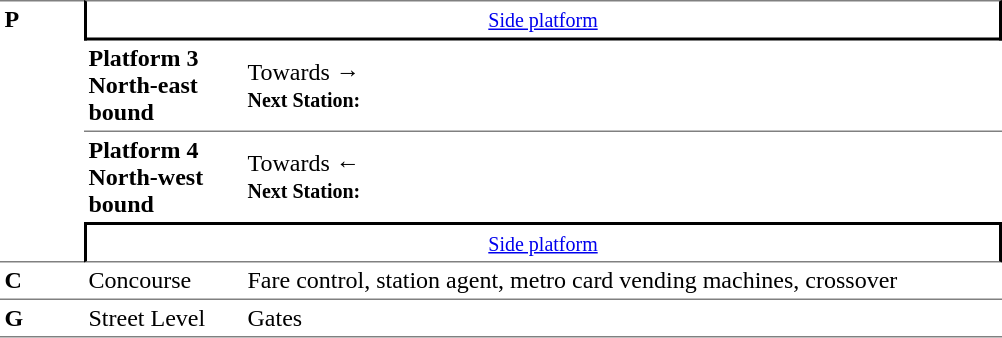<table border="0" cellspacing="0" cellpadding="3">
<tr>
<td rowspan="4" style="border-top:solid 1px grey;border-bottom:solid 1px grey;" width="50" valign="top"><strong>P</strong></td>
<td colspan="2" style="border-top:solid 1px grey;border-right:solid 2px black;border-left:solid 2px black;border-bottom:solid 2px black;text-align:center;"><small><a href='#'>Side platform</a></small></td>
</tr>
<tr>
<td style="border-bottom:solid 1px grey;" width="100"><span><strong>Platform 3</strong><br><strong>North-east bound</strong></span></td>
<td style="border-bottom:solid 1px grey;" width="500">Towards → <br><small><strong>Next Station:</strong> </small></td>
</tr>
<tr>
<td><span><strong>Platform 4</strong><br><strong>North-west bound</strong></span></td>
<td><span></span>Towards ← <br><small><strong>Next Station:</strong> </small></td>
</tr>
<tr>
<td colspan="2" style="border-top:solid 2px black;border-right:solid 2px black;border-left:solid 2px black;border-bottom:solid 1px grey;text-align:center;"><small><a href='#'>Side platform</a></small></td>
</tr>
<tr>
<td valign="top"><strong>C</strong></td>
<td valign="top">Concourse</td>
<td valign="top">Fare control, station agent, metro card vending machines, crossover</td>
</tr>
<tr>
<td style="border-bottom:solid 1px grey;border-top:solid 1px grey;" width="50" valign="top"><strong>G</strong></td>
<td style="border-top:solid 1px grey;border-bottom:solid 1px grey;" width="100" valign="top">Street Level</td>
<td style="border-top:solid 1px grey;border-bottom:solid 1px grey;" width="500" valign="top">Gates</td>
</tr>
</table>
